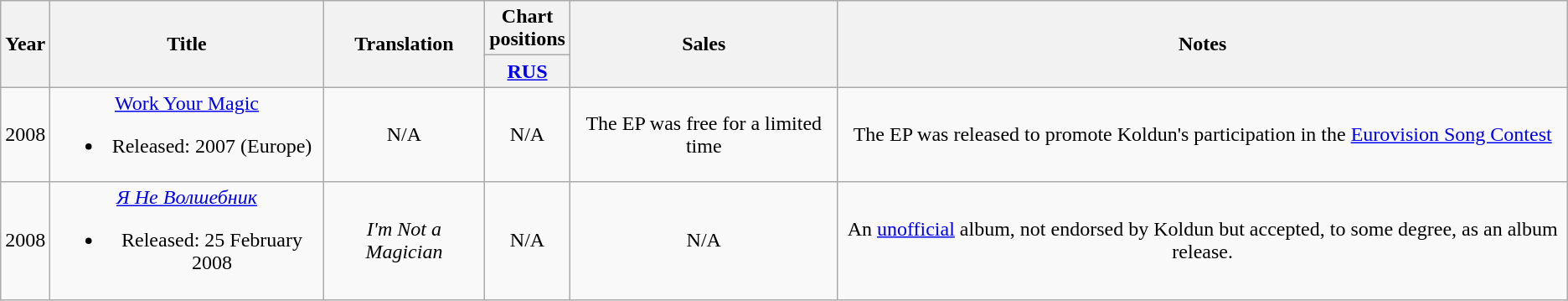<table class="wikitable" style="text-align: center;">
<tr>
<th rowspan="2">Year</th>
<th rowspan="2">Title</th>
<th rowspan="2">Translation</th>
<th colspan="1">Chart positions</th>
<th rowspan="2">Sales</th>
<th rowspan="2">Notes</th>
</tr>
<tr>
<th width="30"><a href='#'>RUS</a></th>
</tr>
<tr>
<td>2008</td>
<td><a href='#'>Work Your Magic</a><br><ul><li>Released: 2007 (Europe)</li></ul></td>
<td>N/A</td>
<td>N/A</td>
<td>The EP was free for a limited time</td>
<td>The EP was released to promote Koldun's participation in the <a href='#'>Eurovision Song Contest</a></td>
</tr>
<tr>
<td>2008</td>
<td><em><a href='#'>Я Не Волшебник</a></em><br><ul><li>Released: 25 February 2008</li></ul></td>
<td><em>I'm Not a Magician</em></td>
<td>N/A</td>
<td>N/A</td>
<td>An <a href='#'>unofficial</a> album, not endorsed by Koldun but accepted, to some degree, as an album release.</td>
</tr>
</table>
